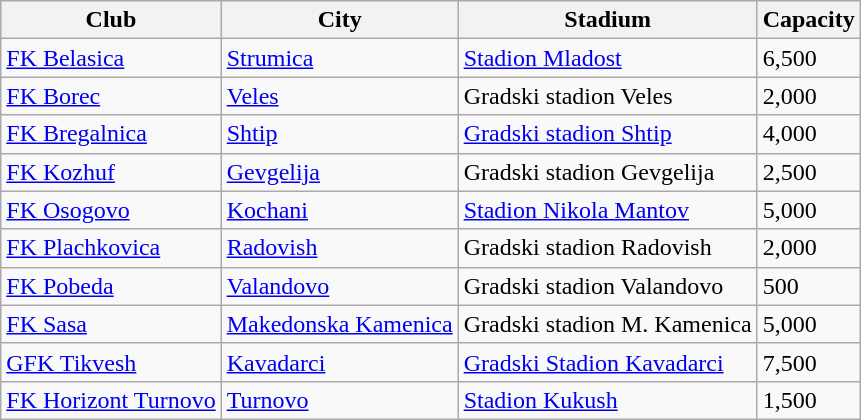<table class="wikitable sortable">
<tr>
<th>Club</th>
<th>City</th>
<th>Stadium</th>
<th>Capacity</th>
</tr>
<tr>
<td><a href='#'>FK Belasica</a></td>
<td><a href='#'>Strumica</a></td>
<td><a href='#'>Stadion Mladost</a></td>
<td>6,500</td>
</tr>
<tr>
<td><a href='#'>FK Borec</a></td>
<td><a href='#'>Veles</a></td>
<td>Gradski stadion Veles</td>
<td>2,000</td>
</tr>
<tr>
<td><a href='#'>FK Bregalnica</a></td>
<td><a href='#'>Shtip</a></td>
<td><a href='#'>Gradski stadion Shtip</a></td>
<td>4,000</td>
</tr>
<tr>
<td><a href='#'>FK Kozhuf</a></td>
<td><a href='#'>Gevgelija</a></td>
<td>Gradski stadion Gevgelija</td>
<td>2,500</td>
</tr>
<tr>
<td><a href='#'>FK Osogovo</a></td>
<td><a href='#'>Kochani</a></td>
<td><a href='#'>Stadion Nikola Mantov</a></td>
<td>5,000</td>
</tr>
<tr>
<td><a href='#'>FK Plachkovica</a></td>
<td><a href='#'>Radovish</a></td>
<td>Gradski stadion Radovish</td>
<td>2,000</td>
</tr>
<tr>
<td><a href='#'>FK Pobeda</a></td>
<td><a href='#'>Valandovo</a></td>
<td>Gradski stadion Valandovo</td>
<td>500</td>
</tr>
<tr>
<td><a href='#'>FK Sasa</a></td>
<td><a href='#'>Makedonska Kamenica</a></td>
<td>Gradski stadion M. Kamenica</td>
<td>5,000</td>
</tr>
<tr>
<td><a href='#'>GFK Tikvesh</a></td>
<td><a href='#'>Kavadarci</a></td>
<td><a href='#'>Gradski Stadion Kavadarci</a></td>
<td>7,500</td>
</tr>
<tr>
<td><a href='#'>FK Horizont Turnovo</a></td>
<td><a href='#'>Turnovo</a></td>
<td><a href='#'>Stadion Kukush</a></td>
<td>1,500</td>
</tr>
</table>
